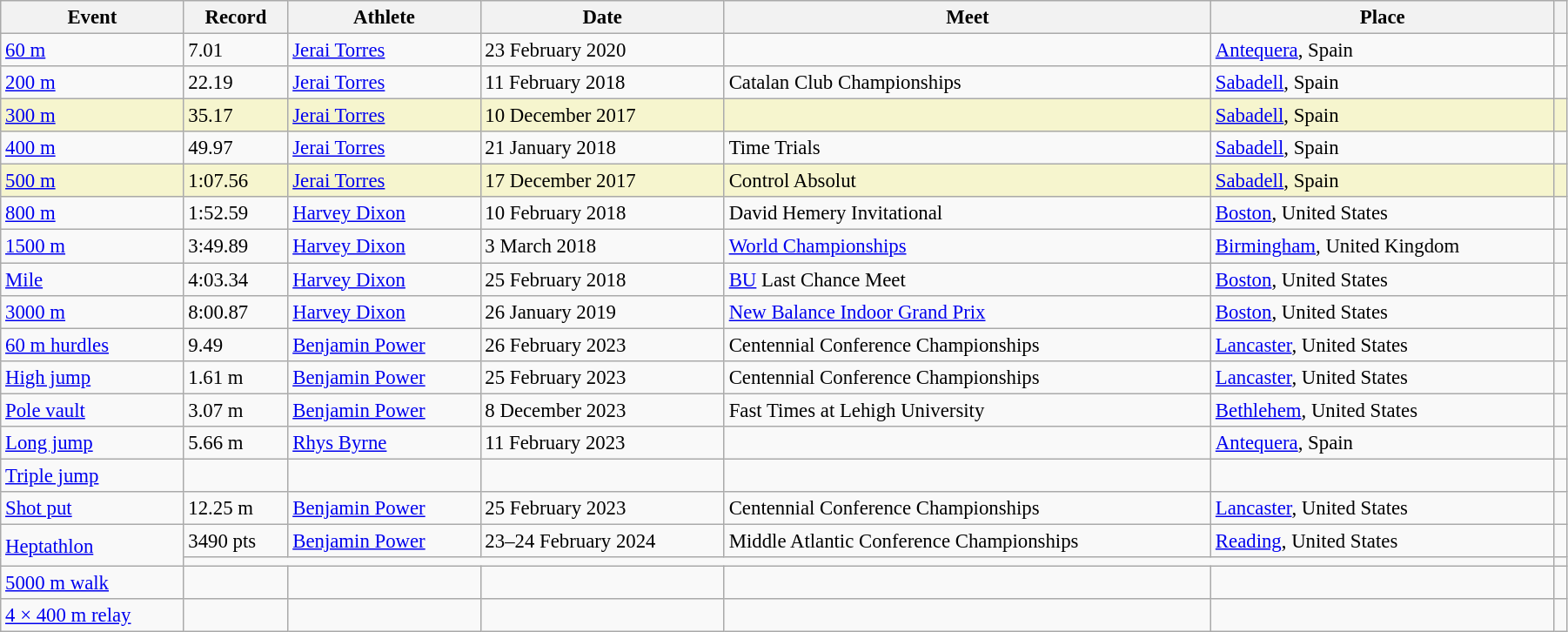<table class="wikitable" style="font-size:95%; width: 95%;">
<tr>
<th>Event</th>
<th>Record</th>
<th>Athlete</th>
<th>Date</th>
<th>Meet</th>
<th>Place</th>
<th></th>
</tr>
<tr>
<td><a href='#'>60 m</a></td>
<td>7.01</td>
<td><a href='#'>Jerai Torres</a></td>
<td>23 February 2020</td>
<td></td>
<td><a href='#'>Antequera</a>, Spain</td>
<td></td>
</tr>
<tr>
<td><a href='#'>200 m</a></td>
<td>22.19</td>
<td><a href='#'>Jerai Torres</a></td>
<td>11 February 2018</td>
<td>Catalan Club Championships</td>
<td><a href='#'>Sabadell</a>, Spain</td>
<td></td>
</tr>
<tr style="background:#f6F5CE;">
<td><a href='#'>300 m</a></td>
<td>35.17</td>
<td><a href='#'>Jerai Torres</a></td>
<td>10 December 2017</td>
<td></td>
<td><a href='#'>Sabadell</a>, Spain</td>
<td></td>
</tr>
<tr>
<td><a href='#'>400 m</a></td>
<td>49.97</td>
<td><a href='#'>Jerai Torres</a></td>
<td>21 January 2018</td>
<td>Time Trials</td>
<td><a href='#'>Sabadell</a>, Spain</td>
<td></td>
</tr>
<tr style="background:#f6F5CE;">
<td><a href='#'>500 m</a></td>
<td>1:07.56</td>
<td><a href='#'>Jerai Torres</a></td>
<td>17 December 2017</td>
<td>Control Absolut</td>
<td><a href='#'>Sabadell</a>, Spain</td>
<td></td>
</tr>
<tr>
<td><a href='#'>800 m</a></td>
<td>1:52.59</td>
<td><a href='#'>Harvey Dixon</a></td>
<td>10 February 2018</td>
<td>David Hemery Invitational</td>
<td><a href='#'>Boston</a>, United States</td>
<td></td>
</tr>
<tr>
<td><a href='#'>1500 m</a></td>
<td>3:49.89</td>
<td><a href='#'>Harvey Dixon</a></td>
<td>3 March 2018</td>
<td><a href='#'>World Championships</a></td>
<td><a href='#'>Birmingham</a>, United Kingdom</td>
<td></td>
</tr>
<tr>
<td><a href='#'>Mile</a></td>
<td>4:03.34</td>
<td><a href='#'>Harvey Dixon</a></td>
<td>25 February 2018</td>
<td><a href='#'>BU</a> Last Chance Meet</td>
<td><a href='#'>Boston</a>, United States</td>
<td></td>
</tr>
<tr>
<td><a href='#'>3000 m</a></td>
<td>8:00.87</td>
<td><a href='#'>Harvey Dixon</a></td>
<td>26 January 2019</td>
<td><a href='#'>New Balance Indoor Grand Prix</a></td>
<td><a href='#'>Boston</a>, United States</td>
<td></td>
</tr>
<tr>
<td><a href='#'>60 m hurdles</a></td>
<td>9.49</td>
<td><a href='#'>Benjamin Power</a></td>
<td>26 February 2023</td>
<td>Centennial Conference Championships</td>
<td><a href='#'>Lancaster</a>, United States</td>
<td></td>
</tr>
<tr>
<td><a href='#'>High jump</a></td>
<td>1.61 m</td>
<td><a href='#'>Benjamin Power</a></td>
<td>25 February 2023</td>
<td>Centennial Conference Championships</td>
<td><a href='#'>Lancaster</a>, United States</td>
<td></td>
</tr>
<tr>
<td><a href='#'>Pole vault</a></td>
<td>3.07 m</td>
<td><a href='#'>Benjamin Power</a></td>
<td>8 December 2023</td>
<td>Fast Times at Lehigh University</td>
<td><a href='#'>Bethlehem</a>, United States</td>
<td></td>
</tr>
<tr>
<td><a href='#'>Long jump</a></td>
<td>5.66 m</td>
<td><a href='#'>Rhys Byrne</a></td>
<td>11 February 2023</td>
<td></td>
<td><a href='#'>Antequera</a>, Spain</td>
<td></td>
</tr>
<tr>
<td><a href='#'>Triple jump</a></td>
<td></td>
<td></td>
<td></td>
<td></td>
<td></td>
<td></td>
</tr>
<tr>
<td><a href='#'>Shot put</a></td>
<td>12.25 m</td>
<td><a href='#'>Benjamin Power</a></td>
<td>25 February 2023</td>
<td>Centennial Conference Championships</td>
<td><a href='#'>Lancaster</a>, United States</td>
<td></td>
</tr>
<tr>
<td rowspan=2><a href='#'>Heptathlon</a></td>
<td>3490 pts</td>
<td><a href='#'>Benjamin Power</a></td>
<td>23–24 February 2024</td>
<td>Middle Atlantic Conference Championships</td>
<td><a href='#'>Reading</a>, United States</td>
<td></td>
</tr>
<tr>
<td colspan=5></td>
<td></td>
</tr>
<tr>
<td><a href='#'>5000 m walk</a></td>
<td></td>
<td></td>
<td></td>
<td></td>
<td></td>
<td></td>
</tr>
<tr>
<td><a href='#'>4 × 400 m relay</a></td>
<td></td>
<td></td>
<td></td>
<td></td>
<td></td>
<td></td>
</tr>
</table>
